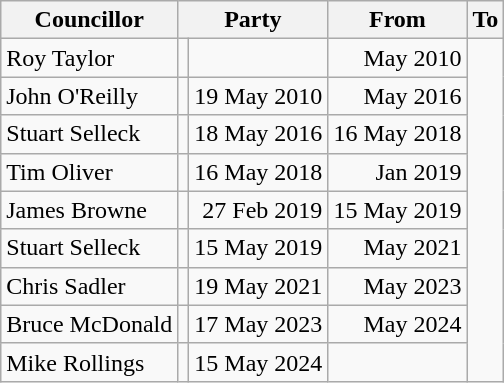<table class=wikitable>
<tr>
<th>Councillor</th>
<th colspan=2>Party</th>
<th>From</th>
<th>To</th>
</tr>
<tr>
<td>Roy Taylor</td>
<td></td>
<td></td>
<td align=right>May 2010</td>
</tr>
<tr>
<td>John O'Reilly</td>
<td></td>
<td align=right>19 May 2010</td>
<td align=right>May 2016</td>
</tr>
<tr>
<td>Stuart Selleck</td>
<td></td>
<td align=right>18 May 2016</td>
<td align=right>16 May 2018</td>
</tr>
<tr>
<td>Tim Oliver</td>
<td></td>
<td align=right>16 May 2018</td>
<td align=right>Jan 2019</td>
</tr>
<tr>
<td>James Browne</td>
<td></td>
<td align=right>27 Feb 2019</td>
<td align=right>15 May 2019</td>
</tr>
<tr>
<td>Stuart Selleck</td>
<td></td>
<td align=right>15 May 2019</td>
<td align=right>May 2021</td>
</tr>
<tr>
<td>Chris Sadler</td>
<td></td>
<td align=right>19 May 2021</td>
<td align=right>May 2023</td>
</tr>
<tr>
<td>Bruce McDonald</td>
<td></td>
<td align=right>17 May 2023</td>
<td align=right>May 2024</td>
</tr>
<tr>
<td>Mike Rollings</td>
<td></td>
<td align=right>15 May 2024</td>
<td></td>
</tr>
</table>
